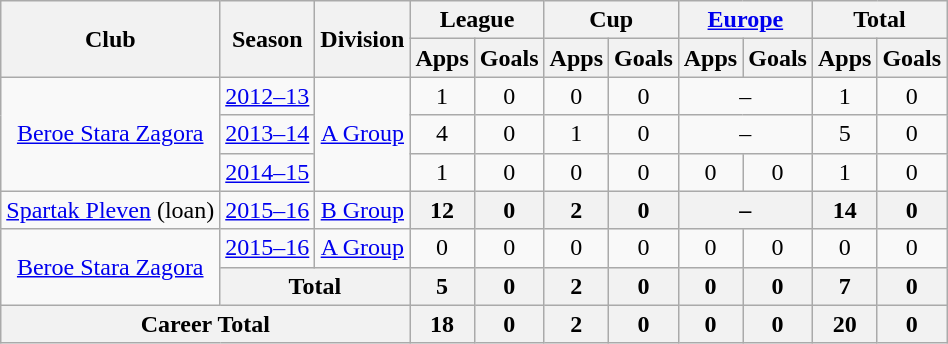<table class="wikitable" style="font-size:100%; text-align: center">
<tr>
<th rowspan=2>Club</th>
<th rowspan=2>Season</th>
<th rowspan="2">Division</th>
<th colspan=2>League</th>
<th colspan=2>Cup</th>
<th colspan=2><a href='#'>Europe</a></th>
<th colspan=2>Total</th>
</tr>
<tr>
<th>Apps</th>
<th>Goals</th>
<th>Apps</th>
<th>Goals</th>
<th>Apps</th>
<th>Goals</th>
<th>Apps</th>
<th>Goals</th>
</tr>
<tr>
<td rowspan=3><a href='#'>Beroe Stara Zagora</a></td>
<td><a href='#'>2012–13</a></td>
<td rowspan="3"><a href='#'>A Group</a></td>
<td>1</td>
<td>0</td>
<td>0</td>
<td>0</td>
<td colspan="2">–</td>
<td>1</td>
<td>0</td>
</tr>
<tr>
<td><a href='#'>2013–14</a></td>
<td>4</td>
<td>0</td>
<td>1</td>
<td>0</td>
<td colspan="2">–</td>
<td>5</td>
<td>0</td>
</tr>
<tr>
<td><a href='#'>2014–15</a></td>
<td>1</td>
<td>0</td>
<td>0</td>
<td>0</td>
<td>0</td>
<td>0</td>
<td>1</td>
<td>0</td>
</tr>
<tr>
<td rowspan="1" valign="center"><a href='#'>Spartak Pleven</a> (loan)</td>
<td><a href='#'>2015–16</a></td>
<td rowspan="1"><a href='#'>B Group</a></td>
<th>12</th>
<th>0</th>
<th>2</th>
<th>0</th>
<th colspan="2">–</th>
<th>14</th>
<th>0</th>
</tr>
<tr>
<td rowspan=2><a href='#'>Beroe Stara Zagora</a></td>
<td><a href='#'>2015–16</a></td>
<td rowspan="1"><a href='#'>A Group</a></td>
<td>0</td>
<td>0</td>
<td>0</td>
<td>0</td>
<td>0</td>
<td>0</td>
<td>0</td>
<td>0</td>
</tr>
<tr>
<th colspan=2>Total</th>
<th>5</th>
<th>0</th>
<th>2</th>
<th>0</th>
<th>0</th>
<th>0</th>
<th>7</th>
<th>0</th>
</tr>
<tr>
<th colspan=3>Career Total</th>
<th>18</th>
<th>0</th>
<th>2</th>
<th>0</th>
<th>0</th>
<th>0</th>
<th>20</th>
<th>0</th>
</tr>
</table>
